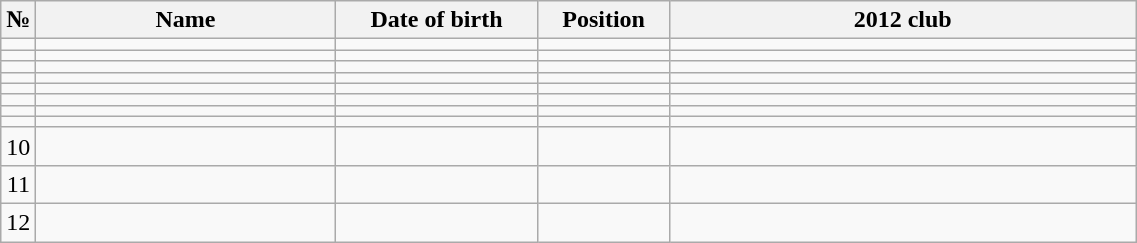<table class="wikitable sortable" style="font-size:100%; text-align:center;">
<tr>
<th>№</th>
<th style="width:12em">Name</th>
<th style="width:8em">Date of birth</th>
<th style="width:5em">Position</th>
<th style="width:19em">2012 club</th>
</tr>
<tr>
<td></td>
<td style="text-align:left;"></td>
<td style="text-align:right;"></td>
<td></td>
<td></td>
</tr>
<tr>
<td></td>
<td style="text-align:left;"></td>
<td style="text-align:right;"></td>
<td></td>
<td></td>
</tr>
<tr>
<td></td>
<td style="text-align:left;"></td>
<td style="text-align:right;"></td>
<td></td>
<td></td>
</tr>
<tr>
<td></td>
<td style="text-align:left;"></td>
<td style="text-align:right;"></td>
<td></td>
<td></td>
</tr>
<tr>
<td></td>
<td style="text-align:left;"></td>
<td style="text-align:right;"></td>
<td></td>
<td></td>
</tr>
<tr>
<td></td>
<td style="text-align:left;"></td>
<td style="text-align:right;"></td>
<td></td>
<td></td>
</tr>
<tr>
<td></td>
<td style="text-align:left;"></td>
<td style="text-align:right;"></td>
<td></td>
<td></td>
</tr>
<tr>
<td></td>
<td style="text-align:left;"></td>
<td style="text-align:right;"></td>
<td></td>
<td></td>
</tr>
<tr>
<td>10</td>
<td style="text-align:left;"></td>
<td style="text-align:right;"></td>
<td></td>
<td></td>
</tr>
<tr>
<td>11</td>
<td style="text-align:left;"></td>
<td style="text-align:right;"></td>
<td></td>
<td></td>
</tr>
<tr>
<td>12</td>
<td style="text-align:left;"></td>
<td style="text-align:right;"></td>
<td></td>
<td></td>
</tr>
</table>
